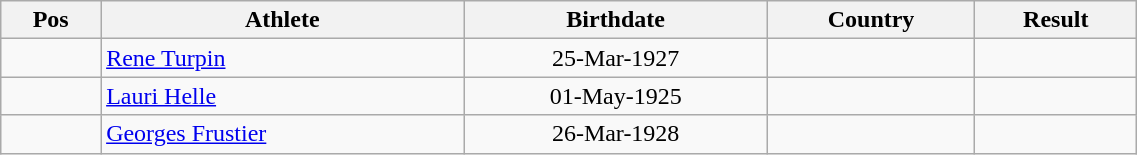<table class="wikitable"  style="text-align:center; width:60%;">
<tr>
<th>Pos</th>
<th>Athlete</th>
<th>Birthdate</th>
<th>Country</th>
<th>Result</th>
</tr>
<tr>
<td align=center></td>
<td align=left><a href='#'>Rene Turpin</a></td>
<td>25-Mar-1927</td>
<td align=left></td>
<td></td>
</tr>
<tr>
<td align=center></td>
<td align=left><a href='#'>Lauri Helle</a></td>
<td>01-May-1925</td>
<td align=left></td>
<td></td>
</tr>
<tr>
<td align=center></td>
<td align=left><a href='#'>Georges Frustier</a></td>
<td>26-Mar-1928</td>
<td align=left></td>
<td></td>
</tr>
</table>
